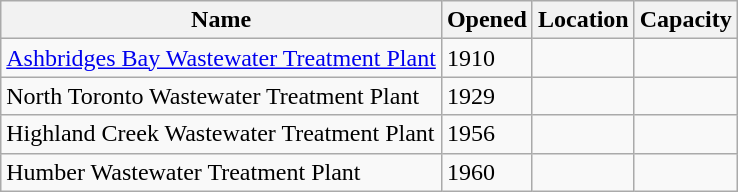<table class="wikitable">
<tr>
<th>Name</th>
<th>Opened</th>
<th>Location</th>
<th>Capacity</th>
</tr>
<tr>
<td><a href='#'>Ashbridges Bay Wastewater Treatment Plant</a></td>
<td>1910</td>
<td></td>
<td></td>
</tr>
<tr>
<td>North Toronto Wastewater Treatment Plant</td>
<td>1929</td>
<td></td>
<td></td>
</tr>
<tr>
<td>Highland Creek Wastewater Treatment Plant</td>
<td>1956</td>
<td></td>
<td></td>
</tr>
<tr>
<td>Humber Wastewater Treatment Plant</td>
<td>1960</td>
<td></td>
<td></td>
</tr>
</table>
